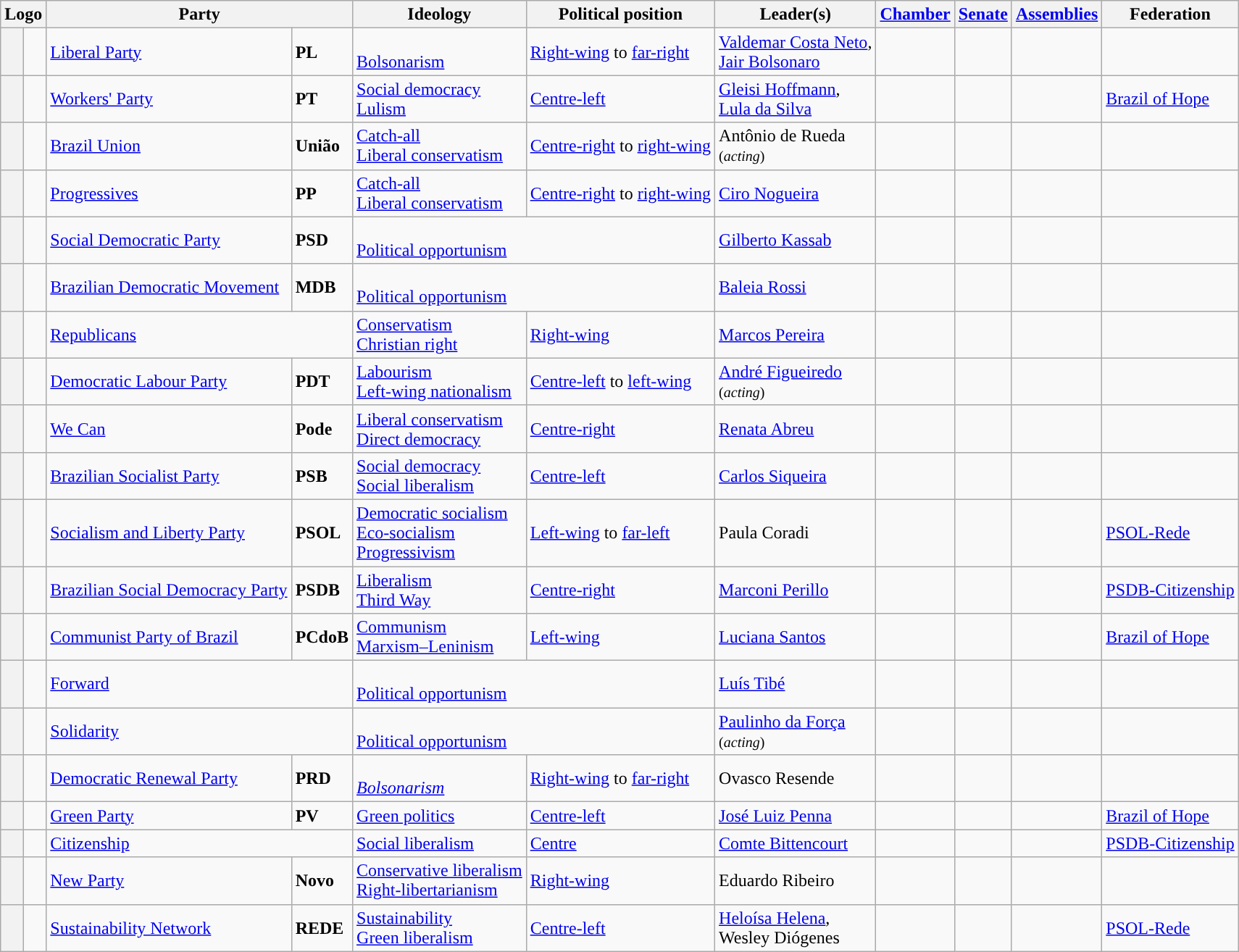<table class="wikitable sortable">
<tr>
<th colspan=2 class=unsortable>Logo</th>
<th colspan=2>Party</th>
<th class=unsortable>Ideology</th>
<th>Political position</th>
<th>Leader(s)</th>
<th><a href='#'>Chamber</a></th>
<th><a href='#'>Senate</a></th>
<th><a href='#'>Assemblies</a></th>
<th>Federation</th>
</tr>
<tr>
<th style="background-color: "></th>
<td></td>
<td><a href='#'>Liberal Party</a><br><small></small></td>
<td><strong>PL</strong></td>
<td><br><a href='#'>Bolsonarism</a></td>
<td><a href='#'>Right-wing</a> to <a href='#'>far-right</a></td>
<td><a href='#'>Valdemar Costa Neto</a>,<br><a href='#'>Jair Bolsonaro</a></td>
<td></td>
<td></td>
<td></td>
<td></td>
</tr>
<tr>
<th style="background-color: "></th>
<td></td>
<td><a href='#'>Workers' Party</a><br><small></small></td>
<td><strong>PT</strong></td>
<td><a href='#'>Social democracy</a><br><a href='#'>Lulism</a></td>
<td><a href='#'>Centre-left</a></td>
<td><a href='#'>Gleisi Hoffmann</a>,<br><a href='#'>Lula da Silva</a></td>
<td></td>
<td></td>
<td></td>
<td><a href='#'>Brazil of Hope</a></td>
</tr>
<tr>
<th style="background-color: "></th>
<td></td>
<td><a href='#'>Brazil Union</a><br><small></small></td>
<td><strong>União</strong></td>
<td><a href='#'>Catch-all</a><br><a href='#'>Liberal conservatism</a></td>
<td><a href='#'>Centre-right</a> to <a href='#'>right-wing</a></td>
<td>Antônio de Rueda<br><small>(<em>acting</em>)</small></td>
<td></td>
<td></td>
<td></td>
<td></td>
</tr>
<tr>
<th style="background-color: "></th>
<td></td>
<td><a href='#'>Progressives</a><br><small></small></td>
<td><strong>PP</strong></td>
<td><a href='#'>Catch-all</a><br><a href='#'>Liberal conservatism</a></td>
<td><a href='#'>Centre-right</a> to <a href='#'>right-wing</a></td>
<td><a href='#'>Ciro Nogueira</a></td>
<td></td>
<td></td>
<td></td>
<td></td>
</tr>
<tr>
<th style="background-color: "></th>
<td></td>
<td><a href='#'>Social Democratic Party</a><br><small></small></td>
<td><strong>PSD</strong></td>
<td colspan="2"><br><a href='#'>Political opportunism</a></td>
<td><a href='#'>Gilberto Kassab</a></td>
<td></td>
<td></td>
<td></td>
<td></td>
</tr>
<tr>
<th style="background-color: "></th>
<td></td>
<td><a href='#'>Brazilian Democratic Movement</a><br><small></small></td>
<td><strong>MDB</strong></td>
<td colspan="2"><br><a href='#'>Political opportunism</a></td>
<td><a href='#'>Baleia Rossi</a></td>
<td></td>
<td></td>
<td></td>
<td></td>
</tr>
<tr>
<th style="background-color: "></th>
<td></td>
<td colspan=2><a href='#'>Republicans</a><br><small></small></td>
<td><a href='#'>Conservatism</a><br><a href='#'>Christian right</a></td>
<td><a href='#'>Right-wing</a></td>
<td><a href='#'>Marcos Pereira</a></td>
<td></td>
<td></td>
<td></td>
<td></td>
</tr>
<tr>
<th style="background-color: "></th>
<td></td>
<td><a href='#'>Democratic Labour Party</a><br><small></small></td>
<td><strong>PDT</strong></td>
<td><a href='#'>Labourism</a><br><a href='#'>Left-wing nationalism</a></td>
<td><a href='#'>Centre-left</a> to <a href='#'>left-wing</a></td>
<td><a href='#'>André Figueiredo</a><br><small>(<em>acting</em>)</small></td>
<td></td>
<td></td>
<td></td>
<td></td>
</tr>
<tr>
<th style="background-color: "></th>
<td></td>
<td><a href='#'>We Can</a><br><small></small></td>
<td><strong>Pode</strong></td>
<td><a href='#'>Liberal conservatism</a><br><a href='#'>Direct democracy</a></td>
<td><a href='#'>Centre-right</a></td>
<td><a href='#'>Renata Abreu</a></td>
<td></td>
<td></td>
<td></td>
<td></td>
</tr>
<tr>
<th style="background-color: "></th>
<td></td>
<td><a href='#'>Brazilian Socialist Party</a><br><small></small></td>
<td><strong>PSB</strong></td>
<td><a href='#'>Social democracy</a><br><a href='#'>Social liberalism</a></td>
<td><a href='#'>Centre-left</a></td>
<td><a href='#'>Carlos Siqueira</a></td>
<td></td>
<td></td>
<td></td>
<td></td>
</tr>
<tr>
<th style="background-color: "></th>
<td></td>
<td><a href='#'>Socialism and Liberty Party</a><br><small></small></td>
<td><strong>PSOL</strong></td>
<td><a href='#'>Democratic socialism</a><br><a href='#'>Eco-socialism</a><br><a href='#'>Progressivism</a></td>
<td><a href='#'>Left-wing</a> to <a href='#'>far-left</a></td>
<td>Paula Coradi</td>
<td></td>
<td></td>
<td></td>
<td><a href='#'>PSOL-Rede</a></td>
</tr>
<tr>
<th style="background-color: "></th>
<td></td>
<td><a href='#'>Brazilian Social Democracy Party</a><br><small></small></td>
<td><strong>PSDB</strong></td>
<td><a href='#'>Liberalism</a><br><a href='#'>Third Way</a></td>
<td><a href='#'>Centre-right</a></td>
<td><a href='#'>Marconi Perillo</a></td>
<td></td>
<td></td>
<td></td>
<td><a href='#'>PSDB-Citizenship</a></td>
</tr>
<tr>
<th style="background-color: "></th>
<td></td>
<td><a href='#'>Communist Party of Brazil</a><br><small></small></td>
<td><strong>PCdoB</strong></td>
<td><a href='#'>Communism</a><br><a href='#'>Marxism–Leninism</a></td>
<td><a href='#'>Left-wing</a></td>
<td><a href='#'>Luciana Santos</a></td>
<td></td>
<td></td>
<td></td>
<td><a href='#'>Brazil of Hope</a></td>
</tr>
<tr>
<th style="background-color: "></th>
<td></td>
<td colspan=2><a href='#'>Forward</a><br><small></small></td>
<td colspan="2"><br><a href='#'>Political opportunism</a></td>
<td><a href='#'>Luís Tibé</a></td>
<td></td>
<td></td>
<td></td>
<td></td>
</tr>
<tr>
<th style="background-color: "></th>
<td></td>
<td colspan=2><a href='#'>Solidarity</a><br><small></small></td>
<td colspan="2"><br><a href='#'>Political opportunism</a></td>
<td><a href='#'>Paulinho da Força</a><br><small>(<em>acting</em>)</small></td>
<td></td>
<td></td>
<td></td>
<td></td>
</tr>
<tr>
<th style="background-color: "></th>
<td></td>
<td><a href='#'>Democratic Renewal Party</a><br><small></small></td>
<td><strong>PRD</strong></td>
<td><br><em><a href='#'>Bolsonarism</a></em></td>
<td><a href='#'>Right-wing</a> to <a href='#'>far-right</a></td>
<td>Ovasco Resende</td>
<td></td>
<td></td>
<td></td>
<td></td>
</tr>
<tr>
<th style="background-color: "></th>
<td></td>
<td><a href='#'>Green Party</a><br><small></small></td>
<td><strong>PV</strong></td>
<td><a href='#'>Green politics</a></td>
<td><a href='#'>Centre-left</a></td>
<td><a href='#'>José Luiz Penna</a></td>
<td></td>
<td></td>
<td></td>
<td><a href='#'>Brazil of Hope</a></td>
</tr>
<tr>
<th style="background-color: "></th>
<td></td>
<td colspan=2><a href='#'>Citizenship</a><br><small></small></td>
<td><a href='#'>Social liberalism</a></td>
<td><a href='#'>Centre</a></td>
<td><a href='#'>Comte Bittencourt</a></td>
<td></td>
<td></td>
<td></td>
<td><a href='#'>PSDB-Citizenship</a></td>
</tr>
<tr>
<th style="background-color: "></th>
<td></td>
<td><a href='#'>New Party</a><br><small></small></td>
<td><strong>Novo</strong></td>
<td><a href='#'>Conservative liberalism</a><br><a href='#'>Right-libertarianism</a></td>
<td><a href='#'>Right-wing</a></td>
<td>Eduardo Ribeiro</td>
<td></td>
<td></td>
<td></td>
<td></td>
</tr>
<tr>
<th style="background-color: "></th>
<td></td>
<td><a href='#'>Sustainability Network</a><br><small></small></td>
<td><strong>REDE</strong></td>
<td><a href='#'>Sustainability</a><br><a href='#'>Green liberalism</a></td>
<td><a href='#'>Centre-left</a></td>
<td><a href='#'>Heloísa Helena</a>,<br>Wesley Diógenes</td>
<td></td>
<td></td>
<td></td>
<td><a href='#'>PSOL-Rede</a></td>
</tr>
</table>
